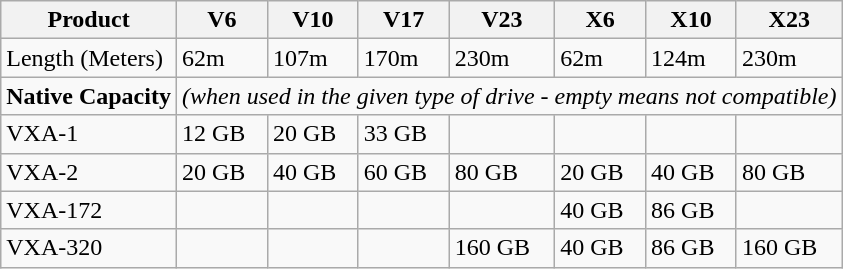<table class="wikitable" style="margin-left: 1em;">
<tr>
<th>Product</th>
<th>V6</th>
<th>V10</th>
<th>V17</th>
<th>V23</th>
<th>X6</th>
<th>X10</th>
<th>X23</th>
</tr>
<tr>
<td>Length (Meters)</td>
<td>62m</td>
<td>107m</td>
<td>170m</td>
<td>230m</td>
<td>62m</td>
<td>124m</td>
<td>230m</td>
</tr>
<tr>
<td><strong>Native Capacity</strong></td>
<td colspan="7"><em>(when used in the given type of drive - empty means not compatible)</em></td>
</tr>
<tr>
<td>VXA-1</td>
<td>12 GB</td>
<td>20 GB</td>
<td>33 GB</td>
<td></td>
<td></td>
<td></td>
<td></td>
</tr>
<tr>
<td>VXA-2</td>
<td>20 GB</td>
<td>40 GB</td>
<td>60 GB</td>
<td>80 GB</td>
<td>20 GB</td>
<td>40 GB</td>
<td>80 GB</td>
</tr>
<tr>
<td>VXA-172</td>
<td></td>
<td></td>
<td></td>
<td></td>
<td>40 GB</td>
<td>86 GB</td>
<td></td>
</tr>
<tr>
<td>VXA-320</td>
<td></td>
<td></td>
<td></td>
<td>160 GB</td>
<td>40 GB</td>
<td>86 GB</td>
<td>160 GB</td>
</tr>
</table>
